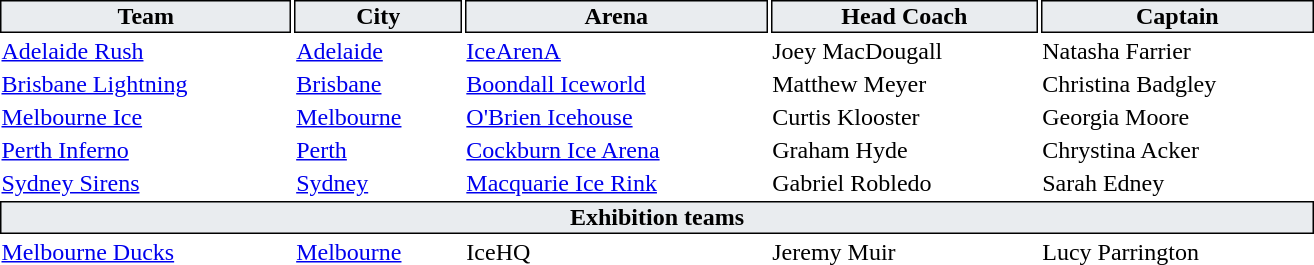<table class="toccolours" style="width:55em">
<tr>
</tr>
<tr>
<th style="background:#e9ecef;color:black;border:black 1px solid">Team</th>
<th style="background:#e9ecef;color:black;border:black 1px solid">City</th>
<th style="background:#e9ecef;color:black;border:black 1px solid">Arena</th>
<th style="background:#e9ecef;color:black;border:black 1px solid">Head Coach</th>
<th style="background:#e9ecef;color:black;border:black 1px solid">Captain</th>
</tr>
<tr>
<td><a href='#'>Adelaide Rush</a></td>
<td> <a href='#'>Adelaide</a></td>
<td><a href='#'>IceArenA</a></td>
<td> Joey MacDougall</td>
<td> Natasha Farrier</td>
</tr>
<tr>
<td><a href='#'>Brisbane Lightning</a></td>
<td> <a href='#'>Brisbane</a></td>
<td><a href='#'>Boondall Iceworld</a></td>
<td> Matthew Meyer</td>
<td> Christina Badgley</td>
</tr>
<tr>
<td><a href='#'>Melbourne Ice</a></td>
<td> <a href='#'>Melbourne</a></td>
<td><a href='#'>O'Brien Icehouse</a></td>
<td> Curtis Klooster</td>
<td> Georgia Moore</td>
</tr>
<tr>
<td><a href='#'>Perth Inferno</a></td>
<td> <a href='#'>Perth</a></td>
<td><a href='#'>Cockburn Ice Arena</a></td>
<td> Graham Hyde</td>
<td> Chrystina Acker</td>
</tr>
<tr>
<td><a href='#'>Sydney Sirens</a></td>
<td> <a href='#'>Sydney</a></td>
<td><a href='#'>Macquarie Ice Rink</a></td>
<td> Gabriel Robledo</td>
<td> Sarah Edney</td>
</tr>
<tr>
<th style="background:#e9ecef;color:black;border:black 1px solid;align:center"colspan="5">Exhibition teams</th>
</tr>
<tr>
<td><a href='#'>Melbourne Ducks</a></td>
<td> <a href='#'>Melbourne</a></td>
<td>IceHQ</td>
<td> Jeremy Muir</td>
<td> Lucy Parrington</td>
</tr>
</table>
